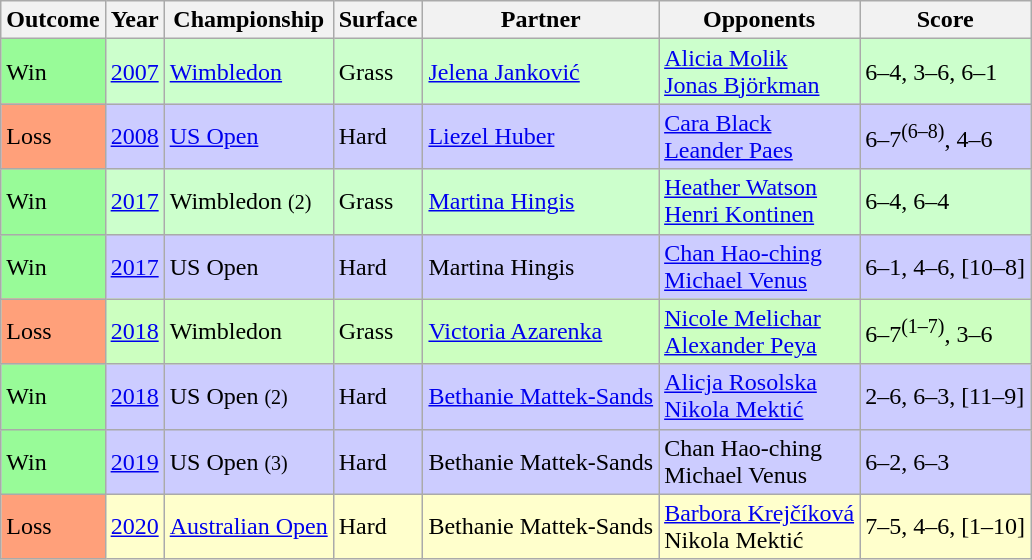<table class="sortable wikitable">
<tr>
<th>Outcome</th>
<th>Year</th>
<th>Championship</th>
<th>Surface</th>
<th>Partner</th>
<th>Opponents</th>
<th class="unsortable">Score</th>
</tr>
<tr bgcolor=#CCFFCC>
<td bgcolor="98FB98">Win</td>
<td><a href='#'>2007</a></td>
<td><a href='#'>Wimbledon</a></td>
<td>Grass</td>
<td> <a href='#'>Jelena Janković</a></td>
<td> <a href='#'>Alicia Molik</a><br> <a href='#'>Jonas Björkman</a></td>
<td>6–4, 3–6, 6–1</td>
</tr>
<tr bgcolor=#CCCCFF>
<td bgcolor=FFA07A>Loss</td>
<td><a href='#'>2008</a></td>
<td><a href='#'>US Open</a></td>
<td>Hard</td>
<td> <a href='#'>Liezel Huber</a></td>
<td> <a href='#'>Cara Black</a><br> <a href='#'>Leander Paes</a></td>
<td>6–7<sup>(6–8)</sup>, 4–6</td>
</tr>
<tr bgcolor=#CCFFCC>
<td bgcolor="98FB98">Win</td>
<td><a href='#'>2017</a></td>
<td>Wimbledon <small>(2)</small></td>
<td>Grass</td>
<td> <a href='#'>Martina Hingis</a></td>
<td> <a href='#'>Heather Watson</a><br> <a href='#'>Henri Kontinen</a></td>
<td>6–4, 6–4</td>
</tr>
<tr bgcolor=#CCCCFF>
<td bgcolor="98FB98">Win</td>
<td><a href='#'>2017</a></td>
<td>US Open</td>
<td>Hard</td>
<td> Martina Hingis</td>
<td> <a href='#'>Chan Hao-ching</a><br> <a href='#'>Michael Venus</a></td>
<td>6–1, 4–6, [10–8]</td>
</tr>
<tr bgcolor=#CCFFC>
<td bgcolor=FFA07A>Loss</td>
<td><a href='#'>2018</a></td>
<td>Wimbledon</td>
<td>Grass</td>
<td> <a href='#'>Victoria Azarenka</a></td>
<td> <a href='#'>Nicole Melichar</a><br> <a href='#'>Alexander Peya</a></td>
<td>6–7<sup>(1–7)</sup>, 3–6</td>
</tr>
<tr bgcolor=#CCCCFF>
<td bgcolor="98FB98">Win</td>
<td><a href='#'>2018</a></td>
<td>US Open <small>(2)</small></td>
<td>Hard</td>
<td> <a href='#'>Bethanie Mattek-Sands</a></td>
<td> <a href='#'>Alicja Rosolska</a><br> <a href='#'>Nikola Mektić</a></td>
<td>2–6, 6–3, [11–9]</td>
</tr>
<tr bgcolor=#CCCCFF>
<td bgcolor="98FB98">Win</td>
<td><a href='#'>2019</a></td>
<td>US Open <small>(3)</small></td>
<td>Hard</td>
<td> Bethanie Mattek-Sands</td>
<td> Chan Hao-ching<br> Michael Venus</td>
<td>6–2, 6–3</td>
</tr>
<tr bgcolor=#FFFFCC>
<td bgcolor=FFA07A>Loss</td>
<td><a href='#'>2020</a></td>
<td><a href='#'>Australian Open</a></td>
<td>Hard</td>
<td> Bethanie Mattek-Sands</td>
<td> <a href='#'>Barbora Krejčíková</a><br> Nikola Mektić</td>
<td>7–5, 4–6, [1–10]</td>
</tr>
</table>
